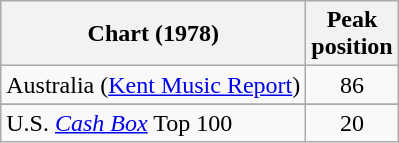<table class="wikitable sortable">
<tr>
<th>Chart (1978)</th>
<th>Peak<br>position</th>
</tr>
<tr>
<td>Australia (<a href='#'>Kent Music Report</a>)</td>
<td align="center">86</td>
</tr>
<tr>
</tr>
<tr>
</tr>
<tr>
<td>U.S. <a href='#'><em>Cash Box</em></a> Top 100</td>
<td align="center">20</td>
</tr>
</table>
